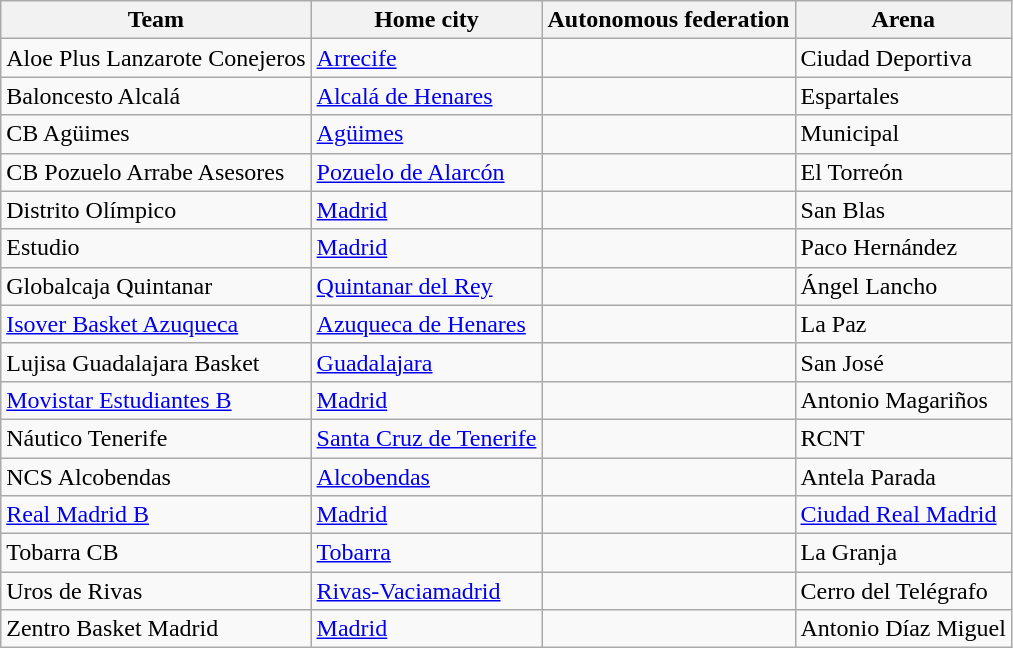<table class="wikitable sortable">
<tr>
<th>Team</th>
<th>Home city</th>
<th>Autonomous federation</th>
<th>Arena</th>
</tr>
<tr>
<td>Aloe Plus Lanzarote Conejeros</td>
<td><a href='#'>Arrecife</a></td>
<td></td>
<td>Ciudad Deportiva</td>
</tr>
<tr>
<td>Baloncesto Alcalá</td>
<td><a href='#'>Alcalá de Henares</a></td>
<td></td>
<td>Espartales</td>
</tr>
<tr>
<td>CB Agüimes</td>
<td><a href='#'>Agüimes</a></td>
<td></td>
<td>Municipal</td>
</tr>
<tr>
<td>CB Pozuelo Arrabe Asesores</td>
<td><a href='#'>Pozuelo de Alarcón</a></td>
<td></td>
<td>El Torreón</td>
</tr>
<tr>
<td>Distrito Olímpico</td>
<td><a href='#'>Madrid</a></td>
<td></td>
<td>San Blas</td>
</tr>
<tr>
<td>Estudio</td>
<td><a href='#'>Madrid</a></td>
<td></td>
<td>Paco Hernández</td>
</tr>
<tr>
<td>Globalcaja Quintanar</td>
<td><a href='#'>Quintanar del Rey</a></td>
<td></td>
<td>Ángel Lancho</td>
</tr>
<tr>
<td><a href='#'>Isover Basket Azuqueca</a></td>
<td><a href='#'>Azuqueca de Henares</a></td>
<td></td>
<td>La Paz</td>
</tr>
<tr>
<td>Lujisa Guadalajara Basket</td>
<td><a href='#'>Guadalajara</a></td>
<td></td>
<td>San José</td>
</tr>
<tr>
<td><a href='#'>Movistar Estudiantes B</a></td>
<td><a href='#'>Madrid</a></td>
<td></td>
<td>Antonio Magariños</td>
</tr>
<tr>
<td>Náutico Tenerife</td>
<td><a href='#'>Santa Cruz de Tenerife</a></td>
<td></td>
<td>RCNT</td>
</tr>
<tr>
<td>NCS Alcobendas</td>
<td><a href='#'>Alcobendas</a></td>
<td></td>
<td>Antela Parada</td>
</tr>
<tr>
<td><a href='#'>Real Madrid B</a></td>
<td><a href='#'>Madrid</a></td>
<td></td>
<td><a href='#'>Ciudad Real Madrid</a></td>
</tr>
<tr>
<td>Tobarra CB</td>
<td><a href='#'>Tobarra</a></td>
<td></td>
<td>La Granja</td>
</tr>
<tr>
<td>Uros de Rivas</td>
<td><a href='#'>Rivas-Vaciamadrid</a></td>
<td></td>
<td>Cerro del Telégrafo</td>
</tr>
<tr>
<td>Zentro Basket Madrid</td>
<td><a href='#'>Madrid</a></td>
<td></td>
<td>Antonio Díaz Miguel</td>
</tr>
</table>
